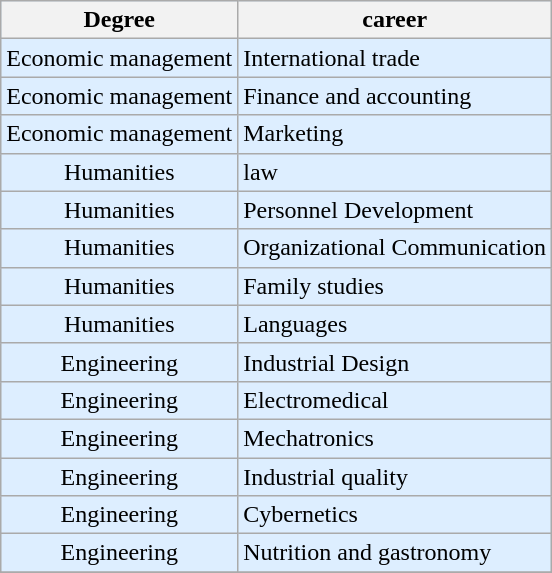<table class="wikitable" style="background:#DDEEFF;">
<tr>
<th align="center">Degree</th>
<th align="center">career</th>
</tr>
<tr>
<td align="center">Economic management</td>
<td align="left">International trade</td>
</tr>
<tr>
<td align="center">Economic management</td>
<td align="left">Finance and accounting</td>
</tr>
<tr>
<td align="center">Economic management</td>
<td align="left">Marketing</td>
</tr>
<tr>
<td align="center">Humanities</td>
<td align="left">law</td>
</tr>
<tr>
<td align="center">Humanities</td>
<td align="left">Personnel Development</td>
</tr>
<tr>
<td align="center">Humanities</td>
<td align="left">Organizational Communication</td>
</tr>
<tr>
<td align="center">Humanities</td>
<td align="left">Family studies</td>
</tr>
<tr>
<td align="center">Humanities</td>
<td align="left">Languages</td>
</tr>
<tr>
<td align="center">Engineering</td>
<td align="left">Industrial Design</td>
</tr>
<tr>
<td align="center">Engineering</td>
<td align="left">Electromedical</td>
</tr>
<tr>
<td align="center">Engineering</td>
<td align="left">Mechatronics</td>
</tr>
<tr>
<td align="center">Engineering</td>
<td align="left">Industrial quality</td>
</tr>
<tr>
<td align="center">Engineering</td>
<td align="left">Cybernetics</td>
</tr>
<tr>
<td align="center">Engineering</td>
<td align="left">Nutrition and gastronomy</td>
</tr>
<tr>
</tr>
</table>
